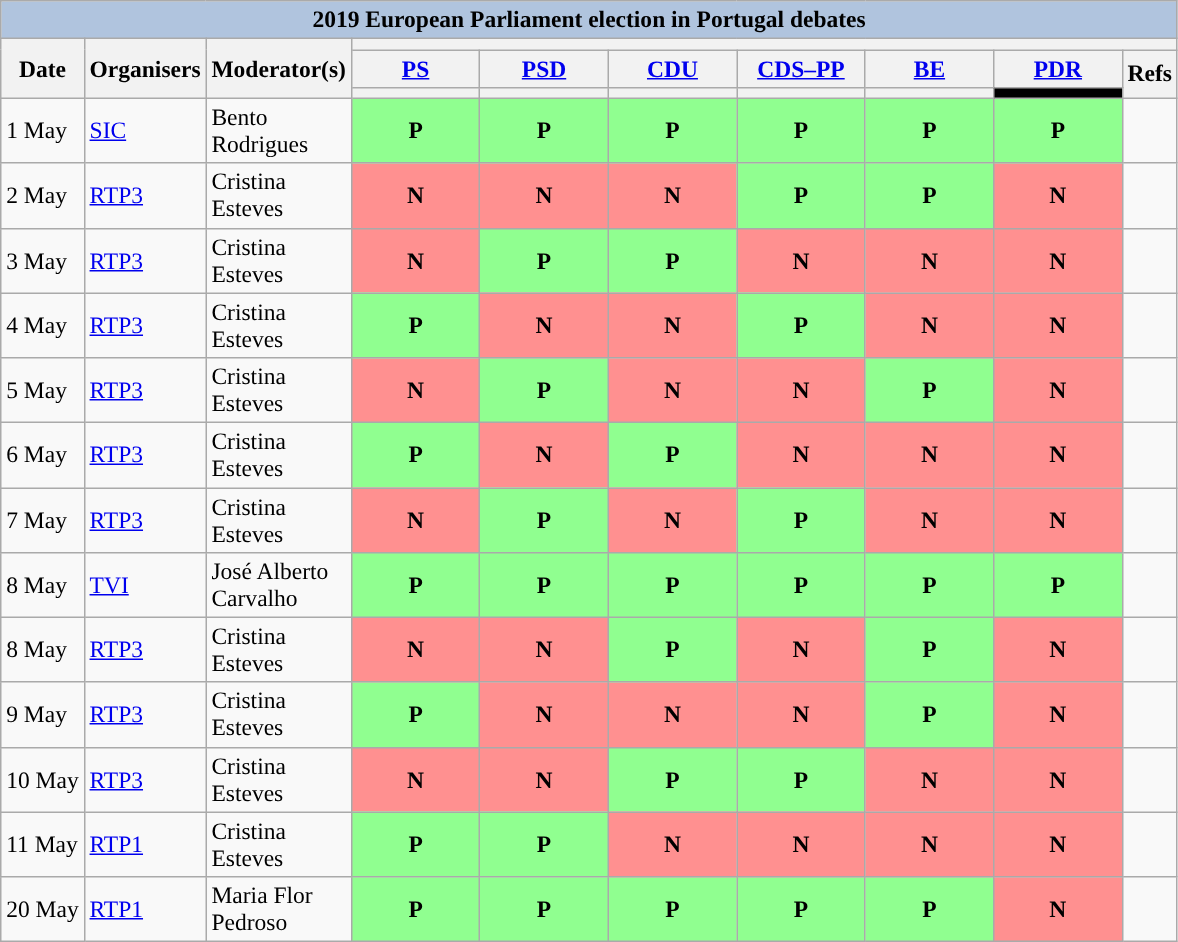<table class="wikitable" style="font-size:98%; text-align:center;">
<tr>
<th style="background:#B0C4DE" colspan="22">2019 European Parliament election in Portugal debates</th>
</tr>
<tr>
<th rowspan="3">Date</th>
<th rowspan="3">Organisers</th>
<th rowspan="3">Moderator(s)</th>
<th colspan="19">      </th>
</tr>
<tr>
<th scope="col" style="width:5em;"><a href='#'>PS</a></th>
<th scope="col" style="width:5em;"><a href='#'>PSD</a></th>
<th scope="col" style="width:5em;"><a href='#'>CDU</a></th>
<th scope="col" style="width:5em;"><a href='#'>CDS–PP</a></th>
<th scope="col" style="width:5em;"><a href='#'>BE</a></th>
<th scope="col" style="width:5em;"><a href='#'>PDR</a></th>
<th rowspan="2">Refs</th>
</tr>
<tr>
<th style="color:inherit;background:"></th>
<th style="color:inherit;background:"></th>
<th style="color:inherit;background:"></th>
<th style="color:inherit;background:"></th>
<th style="color:inherit;background:"></th>
<th style="color:inherit;background:black;"></th>
</tr>
<tr>
<td style="white-space:nowrap; text-align:left;">1 May</td>
<td style="white-space:nowrap; text-align:left;"><a href='#'>SIC</a></td>
<td style="white-space:nowrap; text-align:left;">Bento<br>Rodrigues</td>
<td style="background:#90FF90;"><strong>P</strong><br></td>
<td style="background:#90FF90;"><strong>P</strong><br></td>
<td style="background:#90FF90;"><strong>P</strong><br></td>
<td style="background:#90FF90;"><strong>P</strong><br></td>
<td style="background:#90FF90;"><strong>P</strong><br></td>
<td style="background:#90FF90;"><strong>P</strong><br></td>
<td></td>
</tr>
<tr>
<td style="white-space:nowrap; text-align:left;">2 May</td>
<td style="white-space:nowrap; text-align:left;"><a href='#'>RTP3</a></td>
<td style="white-space:nowrap; text-align:left;">Cristina<br>Esteves</td>
<td style="background:#FF9090;"><strong>N</strong><br></td>
<td style="background:#FF9090;"><strong>N</strong><br></td>
<td style="background:#FF9090;"><strong>N</strong><br></td>
<td style="background:#90FF90;"><strong>P</strong><br></td>
<td style="background:#90FF90;"><strong>P</strong><br></td>
<td style="background:#FF9090;"><strong>N</strong><br></td>
<td></td>
</tr>
<tr>
<td style="white-space:nowrap; text-align:left;">3 May</td>
<td style="white-space:nowrap; text-align:left;"><a href='#'>RTP3</a></td>
<td style="white-space:nowrap; text-align:left;">Cristina<br>Esteves</td>
<td style="background:#FF9090;"><strong>N</strong><br></td>
<td style="background:#90FF90;"><strong>P</strong><br></td>
<td style="background:#90FF90;"><strong>P</strong><br></td>
<td style="background:#FF9090;"><strong>N</strong><br></td>
<td style="background:#FF9090;"><strong>N</strong><br></td>
<td style="background:#FF9090;"><strong>N</strong><br></td>
<td></td>
</tr>
<tr>
<td style="white-space:nowrap; text-align:left;">4 May</td>
<td style="white-space:nowrap; text-align:left;"><a href='#'>RTP3</a></td>
<td style="white-space:nowrap; text-align:left;">Cristina<br>Esteves</td>
<td style="background:#90FF90;"><strong>P</strong><br></td>
<td style="background:#FF9090;"><strong>N</strong><br></td>
<td style="background:#FF9090;"><strong>N</strong><br></td>
<td style="background:#90FF90;"><strong>P</strong><br></td>
<td style="background:#FF9090;"><strong>N</strong><br></td>
<td style="background:#FF9090;"><strong>N</strong><br></td>
<td></td>
</tr>
<tr>
<td style="white-space:nowrap; text-align:left;">5 May</td>
<td style="white-space:nowrap; text-align:left;"><a href='#'>RTP3</a></td>
<td style="white-space:nowrap; text-align:left;">Cristina<br>Esteves</td>
<td style="background:#FF9090;"><strong>N</strong><br></td>
<td style="background:#90FF90;"><strong>P</strong><br></td>
<td style="background:#FF9090;"><strong>N</strong><br></td>
<td style="background:#FF9090;"><strong>N</strong><br></td>
<td style="background:#90FF90;"><strong>P</strong><br></td>
<td style="background:#FF9090;"><strong>N</strong><br></td>
<td></td>
</tr>
<tr>
<td style="white-space:nowrap; text-align:left;">6 May</td>
<td style="white-space:nowrap; text-align:left;"><a href='#'>RTP3</a></td>
<td style="white-space:nowrap; text-align:left;">Cristina<br>Esteves</td>
<td style="background:#90FF90;"><strong>P</strong><br></td>
<td style="background:#FF9090;"><strong>N</strong><br></td>
<td style="background:#90FF90;"><strong>P</strong><br></td>
<td style="background:#FF9090;"><strong>N</strong><br></td>
<td style="background:#FF9090;"><strong>N</strong><br></td>
<td style="background:#FF9090;"><strong>N</strong><br></td>
<td></td>
</tr>
<tr>
<td style="white-space:nowrap; text-align:left;">7 May</td>
<td style="white-space:nowrap; text-align:left;"><a href='#'>RTP3</a></td>
<td style="white-space:nowrap; text-align:left;">Cristina<br>Esteves</td>
<td style="background:#FF9090;"><strong>N</strong><br></td>
<td style="background:#90FF90;"><strong>P</strong><br></td>
<td style="background:#FF9090;"><strong>N</strong><br></td>
<td style="background:#90FF90;"><strong>P</strong><br></td>
<td style="background:#FF9090;"><strong>N</strong><br></td>
<td style="background:#FF9090;"><strong>N</strong><br></td>
</tr>
<tr>
<td style="white-space:nowrap; text-align:left;">8 May</td>
<td style="white-space:nowrap; text-align:left;"><a href='#'>TVI</a></td>
<td style="white-space:nowrap; text-align:left;">José Alberto<br>Carvalho</td>
<td style="background:#90FF90;"><strong>P</strong><br></td>
<td style="background:#90FF90;"><strong>P</strong><br></td>
<td style="background:#90FF90;"><strong>P</strong><br></td>
<td style="background:#90FF90;"><strong>P</strong><br></td>
<td style="background:#90FF90;"><strong>P</strong><br></td>
<td style="background:#90FF90;"><strong>P</strong><br></td>
<td></td>
</tr>
<tr>
<td style="white-space:nowrap; text-align:left;">8 May</td>
<td style="white-space:nowrap; text-align:left;"><a href='#'>RTP3</a></td>
<td style="white-space:nowrap; text-align:left;">Cristina<br>Esteves</td>
<td style="background:#FF9090;"><strong>N</strong><br></td>
<td style="background:#FF9090;"><strong>N</strong><br></td>
<td style="background:#90FF90;"><strong>P</strong><br></td>
<td style="background:#FF9090;"><strong>N</strong><br></td>
<td style="background:#90FF90;"><strong>P</strong><br></td>
<td style="background:#FF9090;"><strong>N</strong><br></td>
<td></td>
</tr>
<tr>
<td style="white-space:nowrap; text-align:left;">9 May</td>
<td style="white-space:nowrap; text-align:left;"><a href='#'>RTP3</a></td>
<td style="white-space:nowrap; text-align:left;">Cristina<br>Esteves</td>
<td style="background:#90FF90;"><strong>P</strong><br></td>
<td style="background:#FF9090;"><strong>N</strong><br></td>
<td style="background:#FF9090;"><strong>N</strong><br></td>
<td style="background:#FF9090;"><strong>N</strong><br></td>
<td style="background:#90FF90;"><strong>P</strong><br></td>
<td style="background:#FF9090;"><strong>N</strong><br></td>
<td></td>
</tr>
<tr>
<td style="white-space:nowrap; text-align:left;">10 May</td>
<td style="white-space:nowrap; text-align:left;"><a href='#'>RTP3</a></td>
<td style="white-space:nowrap; text-align:left;">Cristina<br>Esteves</td>
<td style="background:#FF9090;"><strong>N</strong><br></td>
<td style="background:#FF9090;"><strong>N</strong><br></td>
<td style="background:#90FF90;"><strong>P</strong><br></td>
<td style="background:#90FF90;"><strong>P</strong><br></td>
<td style="background:#FF9090;"><strong>N</strong><br></td>
<td style="background:#FF9090;"><strong>N</strong><br></td>
<td></td>
</tr>
<tr>
<td style="white-space:nowrap; text-align:left;">11 May</td>
<td style="white-space:nowrap; text-align:left;"><a href='#'>RTP1</a></td>
<td style="white-space:nowrap; text-align:left;">Cristina<br>Esteves</td>
<td style="background:#90FF90;"><strong>P</strong><br></td>
<td style="background:#90FF90;"><strong>P</strong><br></td>
<td style="background:#FF9090;"><strong>N</strong><br></td>
<td style="background:#FF9090;"><strong>N</strong><br></td>
<td style="background:#FF9090;"><strong>N</strong><br></td>
<td style="background:#FF9090;"><strong>N</strong><br></td>
<td></td>
</tr>
<tr>
<td style="white-space:nowrap; text-align:left;">20 May</td>
<td style="white-space:nowrap; text-align:left;"><a href='#'>RTP1</a></td>
<td style="white-space:nowrap; text-align:left;">Maria Flor<br>Pedroso</td>
<td style="background:#90FF90;"><strong>P</strong><br></td>
<td style="background:#90FF90;"><strong>P</strong><br></td>
<td style="background:#90FF90;"><strong>P</strong><br></td>
<td style="background:#90FF90;"><strong>P</strong><br></td>
<td style="background:#90FF90;"><strong>P</strong><br></td>
<td style="background:#FF9090;"><strong>N</strong><br></td>
<td></td>
</tr>
</table>
